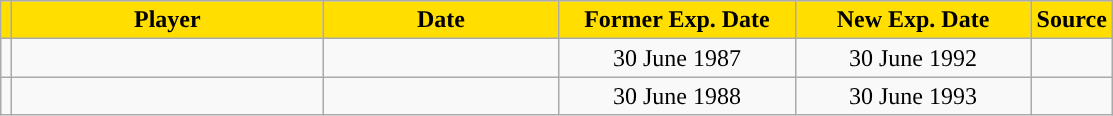<table class="wikitable sortable">
<tr>
<th style="background:#FFDE00"></th>
<th width=200 style="background:#FFDE00">Player</th>
<th width=150 style="background:#FFDE00">Date</th>
<th width=150 style="background:#FFDE00">Former Exp. Date</th>
<th width=150 style="background:#FFDE00">New Exp. Date</th>
<th style="background:#FFDE00">Source</th>
</tr>
<tr>
<td align=center></td>
<td></td>
<td align=center></td>
<td align=center>30 June 1987</td>
<td align=center>30 June 1992</td>
<td align=center></td>
</tr>
<tr>
<td align=center></td>
<td></td>
<td align=center></td>
<td align=center>30 June 1988</td>
<td align=center>30 June 1993</td>
<td align=center></td>
</tr>
</table>
